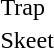<table>
<tr>
<td>Trap<br></td>
<td></td>
<td></td>
<td></td>
</tr>
<tr>
<td>Skeet<br></td>
<td></td>
<td></td>
<td></td>
</tr>
</table>
